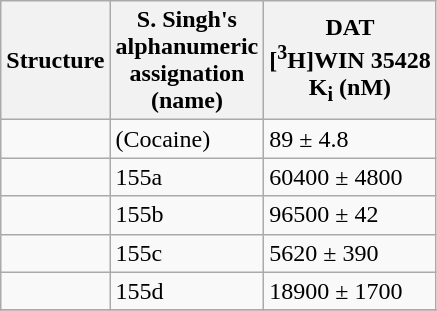<table class="wikitable sortable">
<tr>
<th>Structure</th>
<th>S. Singh's<br>alphanumeric<br>assignation<br>(name)</th>
<th>DAT<br>[<sup>3</sup>H]WIN 35428<br>K<sub>i</sub> (nM)</th>
</tr>
<tr>
<td></td>
<td>(Cocaine)</td>
<td>89 ± 4.8</td>
</tr>
<tr>
<td></td>
<td>155a</td>
<td>60400 ± 4800</td>
</tr>
<tr>
<td></td>
<td>155b</td>
<td>96500 ± 42</td>
</tr>
<tr>
<td></td>
<td>155c</td>
<td>5620 ± 390</td>
</tr>
<tr>
<td></td>
<td>155d</td>
<td>18900 ± 1700</td>
</tr>
<tr>
</tr>
</table>
